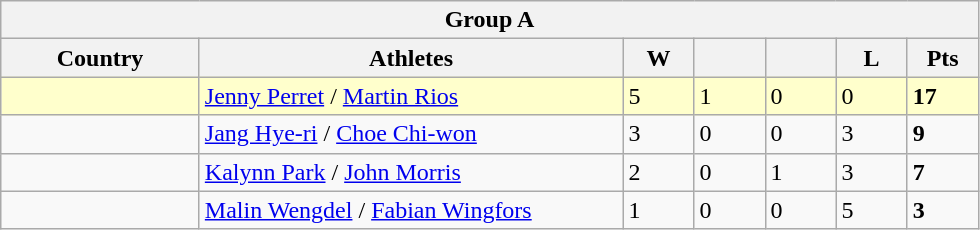<table class=wikitable>
<tr>
<th colspan=7>Group A</th>
</tr>
<tr>
<th width=125>Country</th>
<th width=275>Athletes</th>
<th width=40>W</th>
<th width=40></th>
<th width=40></th>
<th width=40>L</th>
<th width=40>Pts</th>
</tr>
<tr bgcolor=#ffffcc>
<td></td>
<td><a href='#'>Jenny Perret</a> / <a href='#'>Martin Rios</a></td>
<td>5</td>
<td>1</td>
<td>0</td>
<td>0</td>
<td><strong>17</strong></td>
</tr>
<tr>
<td></td>
<td><a href='#'>Jang Hye-ri</a> / <a href='#'>Choe Chi-won</a></td>
<td>3</td>
<td>0</td>
<td>0</td>
<td>3</td>
<td><strong>9</strong></td>
</tr>
<tr>
<td></td>
<td><a href='#'>Kalynn Park</a> / <a href='#'>John Morris</a></td>
<td>2</td>
<td>0</td>
<td>1</td>
<td>3</td>
<td><strong>7</strong></td>
</tr>
<tr>
<td></td>
<td><a href='#'>Malin Wengdel</a> / <a href='#'>Fabian Wingfors</a></td>
<td>1</td>
<td>0</td>
<td>0</td>
<td>5</td>
<td><strong>3</strong></td>
</tr>
</table>
